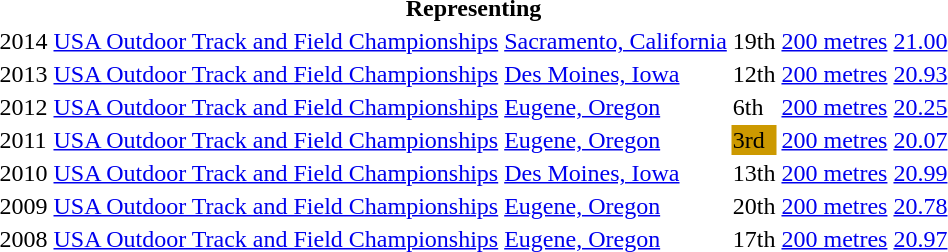<table>
<tr>
<th colspan="6">Representing </th>
</tr>
<tr>
<td>2014</td>
<td><a href='#'>USA Outdoor Track and Field Championships</a></td>
<td><a href='#'>Sacramento, California</a></td>
<td>19th</td>
<td><a href='#'>200 metres</a></td>
<td><a href='#'>21.00</a></td>
</tr>
<tr>
<td>2013</td>
<td><a href='#'>USA Outdoor Track and Field Championships</a></td>
<td><a href='#'>Des Moines, Iowa</a></td>
<td>12th</td>
<td><a href='#'>200 metres</a></td>
<td><a href='#'>20.93</a></td>
</tr>
<tr>
<td>2012</td>
<td><a href='#'>USA Outdoor Track and Field Championships</a></td>
<td><a href='#'>Eugene, Oregon</a></td>
<td>6th</td>
<td><a href='#'>200 metres</a></td>
<td><a href='#'>20.25</a></td>
</tr>
<tr>
<td>2011</td>
<td><a href='#'>USA Outdoor Track and Field Championships</a></td>
<td><a href='#'>Eugene, Oregon</a></td>
<td bgcolor=cc9900>3rd</td>
<td><a href='#'>200 metres</a></td>
<td><a href='#'>20.07</a></td>
</tr>
<tr>
<td>2010</td>
<td><a href='#'>USA Outdoor Track and Field Championships</a></td>
<td><a href='#'>Des Moines, Iowa</a></td>
<td>13th</td>
<td><a href='#'>200 metres</a></td>
<td><a href='#'>20.99</a></td>
</tr>
<tr>
<td>2009</td>
<td><a href='#'>USA Outdoor Track and Field Championships</a></td>
<td><a href='#'>Eugene, Oregon</a></td>
<td>20th</td>
<td><a href='#'>200 metres</a></td>
<td><a href='#'>20.78</a></td>
</tr>
<tr>
<td>2008</td>
<td><a href='#'>USA Outdoor Track and Field Championships</a></td>
<td><a href='#'>Eugene, Oregon</a></td>
<td>17th</td>
<td><a href='#'>200 metres</a></td>
<td><a href='#'>20.97</a></td>
</tr>
</table>
